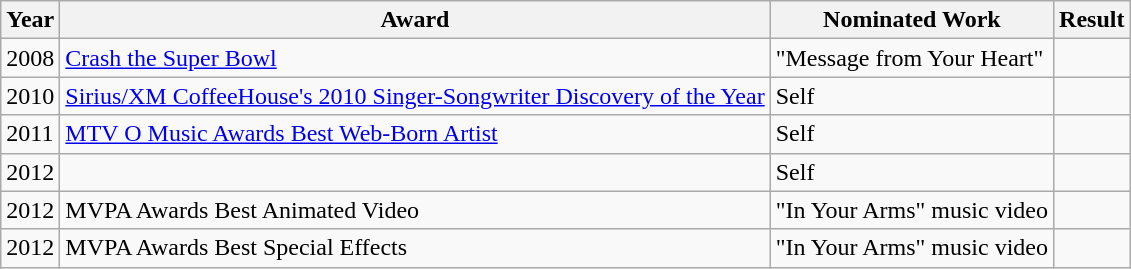<table class="wikitable">
<tr>
<th>Year</th>
<th>Award</th>
<th>Nominated Work</th>
<th>Result</th>
</tr>
<tr>
<td>2008</td>
<td><a href='#'>Crash the Super Bowl</a></td>
<td>"Message from Your Heart"</td>
<td></td>
</tr>
<tr>
<td>2010</td>
<td><a href='#'>Sirius/XM CoffeeHouse's 2010 Singer-Songwriter Discovery of the Year</a></td>
<td>Self</td>
<td></td>
</tr>
<tr>
<td>2011</td>
<td><a href='#'>MTV O Music Awards Best Web-Born Artist</a></td>
<td>Self</td>
<td></td>
</tr>
<tr>
<td>2012</td>
<td> </td>
<td>Self</td>
<td></td>
</tr>
<tr>
<td>2012</td>
<td>MVPA Awards Best Animated Video</td>
<td>"In Your Arms" music video</td>
<td></td>
</tr>
<tr>
<td>2012</td>
<td>MVPA Awards Best Special Effects</td>
<td>"In Your Arms" music video</td>
<td></td>
</tr>
</table>
